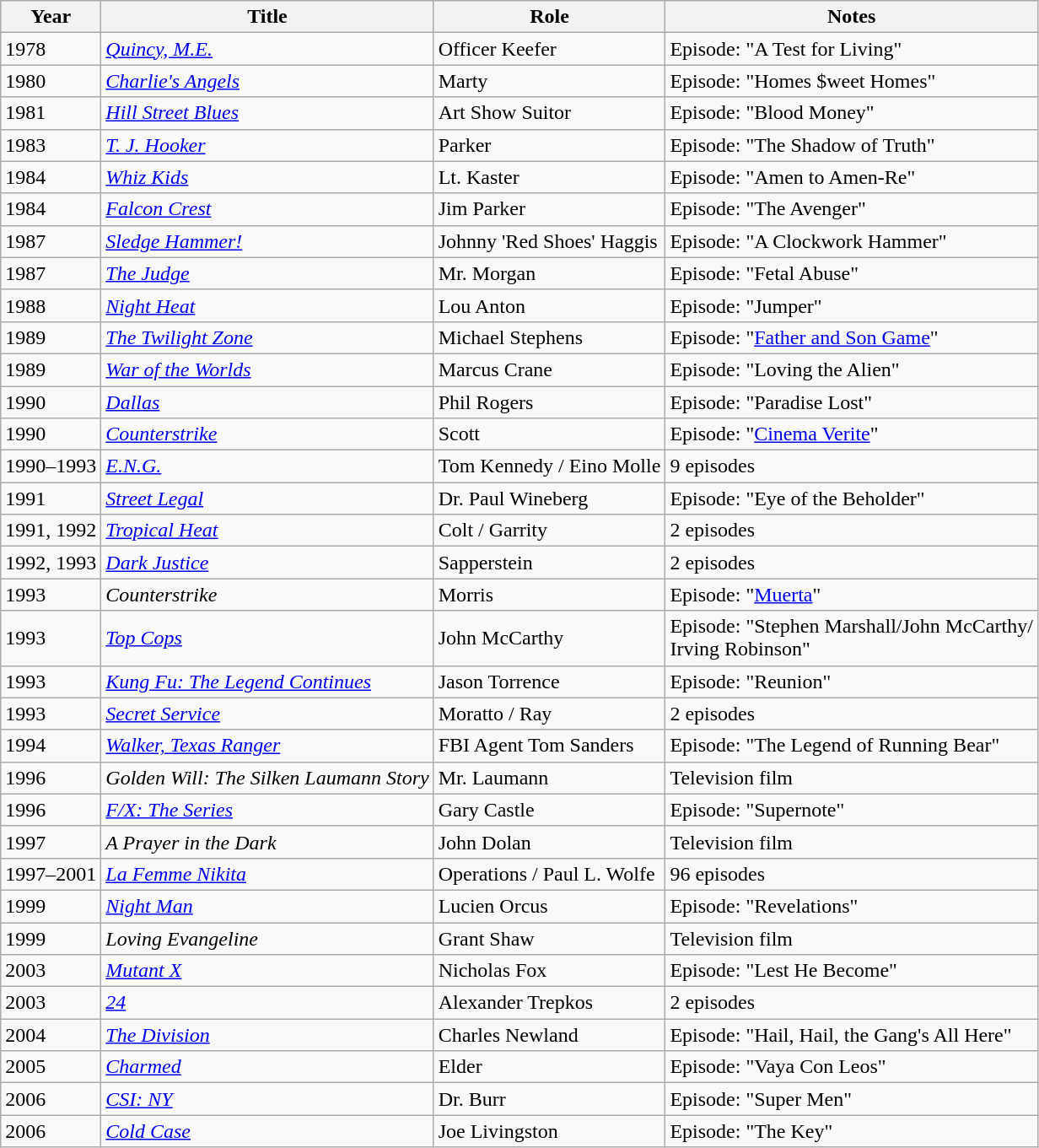<table class="wikitable sortable">
<tr>
<th>Year</th>
<th>Title</th>
<th>Role</th>
<th>Notes</th>
</tr>
<tr>
<td>1978</td>
<td><em><a href='#'>Quincy, M.E.</a></em></td>
<td>Officer Keefer</td>
<td>Episode: "A Test for Living"</td>
</tr>
<tr>
<td>1980</td>
<td><em><a href='#'>Charlie's Angels</a></em></td>
<td>Marty</td>
<td>Episode: "Homes $weet Homes"</td>
</tr>
<tr>
<td>1981</td>
<td><em><a href='#'>Hill Street Blues</a></em></td>
<td>Art Show Suitor</td>
<td>Episode: "Blood Money"</td>
</tr>
<tr>
<td>1983</td>
<td><em><a href='#'>T. J. Hooker</a></em></td>
<td>Parker</td>
<td>Episode: "The Shadow of Truth"</td>
</tr>
<tr>
<td>1984</td>
<td><a href='#'><em>Whiz Kids</em></a></td>
<td>Lt. Kaster</td>
<td>Episode: "Amen to Amen-Re"</td>
</tr>
<tr>
<td>1984</td>
<td><em><a href='#'>Falcon Crest</a></em></td>
<td>Jim Parker</td>
<td>Episode: "The Avenger"</td>
</tr>
<tr>
<td>1987</td>
<td><em><a href='#'>Sledge Hammer!</a></em></td>
<td>Johnny 'Red Shoes' Haggis</td>
<td>Episode: "A Clockwork Hammer"</td>
</tr>
<tr>
<td>1987</td>
<td><a href='#'><em>The Judge</em></a></td>
<td>Mr. Morgan</td>
<td>Episode: "Fetal Abuse"</td>
</tr>
<tr>
<td>1988</td>
<td><em><a href='#'>Night Heat</a></em></td>
<td>Lou Anton</td>
<td>Episode: "Jumper"</td>
</tr>
<tr>
<td>1989</td>
<td><a href='#'><em>The Twilight Zone</em></a></td>
<td>Michael Stephens</td>
<td>Episode: "<a href='#'>Father and Son Game</a>"</td>
</tr>
<tr>
<td>1989</td>
<td><a href='#'><em>War of the Worlds</em></a></td>
<td>Marcus Crane</td>
<td>Episode: "Loving the Alien"</td>
</tr>
<tr>
<td>1990</td>
<td><em><a href='#'>Dallas</a></em></td>
<td>Phil Rogers</td>
<td>Episode: "Paradise Lost"</td>
</tr>
<tr>
<td>1990</td>
<td><em><a href='#'>Counterstrike</a></em></td>
<td>Scott</td>
<td>Episode: "<a href='#'>Cinema Verite</a>"</td>
</tr>
<tr>
<td>1990–1993</td>
<td><em><a href='#'>E.N.G.</a></em></td>
<td>Tom Kennedy / Eino Molle</td>
<td>9 episodes</td>
</tr>
<tr>
<td>1991</td>
<td><a href='#'><em>Street Legal</em></a></td>
<td>Dr. Paul Wineberg</td>
<td>Episode: "Eye of the Beholder"</td>
</tr>
<tr>
<td>1991, 1992</td>
<td><em><a href='#'>Tropical Heat</a></em></td>
<td>Colt / Garrity</td>
<td>2 episodes</td>
</tr>
<tr>
<td>1992, 1993</td>
<td><em><a href='#'>Dark Justice</a></em></td>
<td>Sapperstein</td>
<td>2 episodes</td>
</tr>
<tr>
<td>1993</td>
<td><em>Counterstrike</em></td>
<td>Morris</td>
<td>Episode: "<a href='#'>Muerta</a>"</td>
</tr>
<tr>
<td>1993</td>
<td><em><a href='#'>Top Cops</a></em></td>
<td>John McCarthy</td>
<td>Episode: "Stephen Marshall/John McCarthy/<br>Irving Robinson"</td>
</tr>
<tr>
<td>1993</td>
<td><em><a href='#'>Kung Fu: The Legend Continues</a></em></td>
<td>Jason Torrence</td>
<td>Episode: "Reunion"</td>
</tr>
<tr>
<td>1993</td>
<td><a href='#'><em>Secret Service</em></a></td>
<td>Moratto / Ray</td>
<td>2 episodes</td>
</tr>
<tr>
<td>1994</td>
<td><em><a href='#'>Walker, Texas Ranger</a></em></td>
<td>FBI Agent Tom Sanders</td>
<td>Episode: "The Legend of Running Bear"</td>
</tr>
<tr>
<td>1996</td>
<td><em>Golden Will: The Silken Laumann Story</em></td>
<td>Mr. Laumann</td>
<td>Television film</td>
</tr>
<tr>
<td>1996</td>
<td><em><a href='#'>F/X: The Series</a></em></td>
<td>Gary Castle</td>
<td>Episode: "Supernote"</td>
</tr>
<tr>
<td>1997</td>
<td><em>A Prayer in the Dark</em></td>
<td>John Dolan</td>
<td>Television film</td>
</tr>
<tr>
<td>1997–2001</td>
<td><a href='#'><em>La Femme Nikita</em></a></td>
<td>Operations / Paul L. Wolfe</td>
<td>96 episodes</td>
</tr>
<tr>
<td>1999</td>
<td><a href='#'><em>Night Man</em></a></td>
<td>Lucien Orcus</td>
<td>Episode: "Revelations"</td>
</tr>
<tr>
<td>1999</td>
<td><em>Loving Evangeline</em></td>
<td>Grant Shaw</td>
<td>Television film</td>
</tr>
<tr>
<td>2003</td>
<td><a href='#'><em>Mutant X</em></a></td>
<td>Nicholas Fox</td>
<td>Episode: "Lest He Become"</td>
</tr>
<tr>
<td>2003</td>
<td><a href='#'><em>24</em></a></td>
<td>Alexander Trepkos</td>
<td>2 episodes</td>
</tr>
<tr>
<td>2004</td>
<td><em><a href='#'>The Division</a></em></td>
<td>Charles Newland</td>
<td>Episode: "Hail, Hail, the Gang's All Here"</td>
</tr>
<tr>
<td>2005</td>
<td><em><a href='#'>Charmed</a></em></td>
<td>Elder</td>
<td>Episode: "Vaya Con Leos"</td>
</tr>
<tr>
<td>2006</td>
<td><em><a href='#'>CSI: NY</a></em></td>
<td>Dr. Burr</td>
<td>Episode: "Super Men"</td>
</tr>
<tr>
<td>2006</td>
<td><em><a href='#'>Cold Case</a></em></td>
<td>Joe Livingston</td>
<td>Episode: "The Key"</td>
</tr>
</table>
